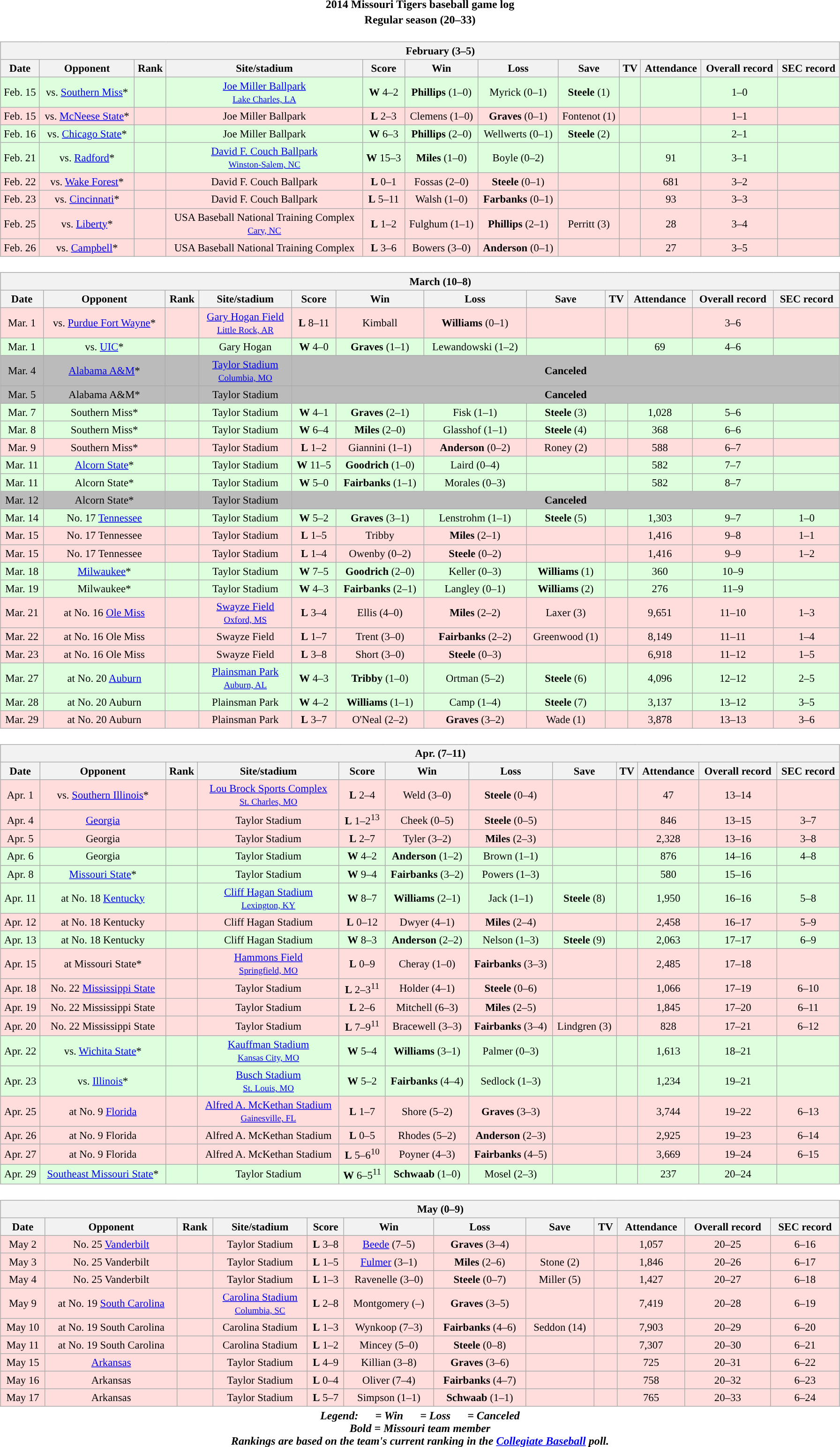<table class="toccolours" width=95% style="clear:both; margin:1.5em auto; text-align:center;">
<tr>
<th colspan=2>2014 Missouri Tigers baseball game log</th>
</tr>
<tr>
<th colspan=2>Regular season (20–33)</th>
</tr>
<tr valign="top">
<td><br><table class="wikitable collapsible collapsed" style="margin:auto; width:100%; text-align:center; font-size:95%">
<tr>
<th colspan=12 style="padding-left:4em;">February (3–5)</th>
</tr>
<tr>
<th>Date</th>
<th>Opponent</th>
<th>Rank</th>
<th>Site/stadium</th>
<th>Score</th>
<th>Win</th>
<th>Loss</th>
<th>Save</th>
<th>TV</th>
<th>Attendance</th>
<th>Overall record</th>
<th>SEC record</th>
</tr>
<tr align="center" bgcolor="ddffdd">
<td>Feb. 15</td>
<td>vs. <a href='#'>Southern Miss</a>*</td>
<td></td>
<td><a href='#'>Joe Miller Ballpark</a><br><small><a href='#'>Lake Charles, LA</a></small></td>
<td><strong>W</strong> 4–2</td>
<td><strong>Phillips</strong> (1–0)</td>
<td>Myrick (0–1)</td>
<td><strong>Steele</strong> (1)</td>
<td></td>
<td></td>
<td>1–0</td>
<td></td>
</tr>
<tr align="center" bgcolor="ffdddd">
<td>Feb. 15</td>
<td>vs. <a href='#'>McNeese State</a>*</td>
<td></td>
<td>Joe Miller Ballpark</td>
<td><strong>L</strong> 2–3</td>
<td>Clemens (1–0)</td>
<td><strong>Graves</strong> (0–1)</td>
<td>Fontenot (1)</td>
<td></td>
<td></td>
<td>1–1</td>
<td></td>
</tr>
<tr align="center" bgcolor="ddffdd">
<td>Feb. 16</td>
<td>vs. <a href='#'>Chicago State</a>*</td>
<td></td>
<td>Joe Miller Ballpark</td>
<td><strong>W</strong> 6–3</td>
<td><strong>Phillips</strong> (2–0)</td>
<td>Wellwerts (0–1)</td>
<td><strong>Steele</strong> (2)</td>
<td></td>
<td></td>
<td>2–1</td>
<td></td>
</tr>
<tr align="center" bgcolor="ddffdd">
<td>Feb. 21</td>
<td>vs. <a href='#'>Radford</a>*</td>
<td></td>
<td><a href='#'>David F. Couch Ballpark</a><br><small><a href='#'>Winston-Salem, NC</a></small></td>
<td><strong>W</strong> 15–3</td>
<td><strong>Miles</strong> (1–0)</td>
<td>Boyle (0–2)</td>
<td></td>
<td></td>
<td>91</td>
<td>3–1</td>
<td></td>
</tr>
<tr align="center" bgcolor="ffdddd">
<td>Feb. 22</td>
<td>vs. <a href='#'>Wake Forest</a>*</td>
<td></td>
<td>David F. Couch Ballpark</td>
<td><strong>L</strong> 0–1</td>
<td>Fossas (2–0)</td>
<td><strong>Steele</strong> (0–1)</td>
<td></td>
<td></td>
<td>681</td>
<td>3–2</td>
<td></td>
</tr>
<tr align="center" bgcolor="ffdddd">
<td>Feb. 23</td>
<td>vs. <a href='#'>Cincinnati</a>*</td>
<td></td>
<td>David F. Couch Ballpark</td>
<td><strong>L</strong> 5–11</td>
<td>Walsh (1–0)</td>
<td><strong>Farbanks</strong> (0–1)</td>
<td></td>
<td></td>
<td>93</td>
<td>3–3</td>
<td></td>
</tr>
<tr align="center" bgcolor="ffdddd">
<td>Feb. 25</td>
<td>vs. <a href='#'>Liberty</a>*</td>
<td></td>
<td>USA Baseball National Training Complex<br><small><a href='#'>Cary, NC</a></small></td>
<td><strong>L</strong> 1–2</td>
<td>Fulghum (1–1)</td>
<td><strong>Phillips</strong> (2–1)</td>
<td>Perritt (3)</td>
<td></td>
<td>28</td>
<td>3–4</td>
<td></td>
</tr>
<tr align="center" bgcolor="ffdddd">
<td>Feb. 26</td>
<td>vs. <a href='#'>Campbell</a>*</td>
<td></td>
<td>USA Baseball National Training Complex</td>
<td><strong>L</strong> 3–6</td>
<td>Bowers (3–0)</td>
<td><strong>Anderson</strong> (0–1)</td>
<td></td>
<td></td>
<td>27</td>
<td>3–5</td>
<td></td>
</tr>
</table>
</td>
</tr>
<tr>
<td><br><table class="wikitable collapsible collapsed" style="margin:auto; width:100%; text-align:center; font-size:95%">
<tr>
<th colspan=12 style="padding-left:4em;">March (10–8)</th>
</tr>
<tr>
<th>Date</th>
<th>Opponent</th>
<th>Rank</th>
<th>Site/stadium</th>
<th>Score</th>
<th>Win</th>
<th>Loss</th>
<th>Save</th>
<th>TV</th>
<th>Attendance</th>
<th>Overall record</th>
<th>SEC record</th>
</tr>
<tr align="center" bgcolor="ffdddd">
<td>Mar. 1</td>
<td>vs. <a href='#'>Purdue Fort Wayne</a>*</td>
<td></td>
<td><a href='#'>Gary Hogan Field</a><br><small><a href='#'>Little Rock, AR</a></small></td>
<td><strong>L</strong> 8–11</td>
<td>Kimball</td>
<td><strong>Williams</strong> (0–1)</td>
<td></td>
<td></td>
<td></td>
<td>3–6</td>
<td></td>
</tr>
<tr align="center" bgcolor="ddffdd">
<td>Mar. 1</td>
<td>vs. <a href='#'>UIC</a>*</td>
<td></td>
<td>Gary Hogan</td>
<td><strong>W</strong> 4–0</td>
<td><strong>Graves</strong> (1–1)</td>
<td>Lewandowski (1–2)</td>
<td></td>
<td></td>
<td>69</td>
<td>4–6</td>
<td></td>
</tr>
<tr align="center" bgcolor="bbbbbb">
<td>Mar. 4</td>
<td><a href='#'>Alabama A&M</a>*</td>
<td></td>
<td><a href='#'>Taylor Stadium</a><br><small><a href='#'>Columbia, MO</a></small></td>
<td colspan=8><strong>Canceled</strong></td>
</tr>
<tr align="center" bgcolor="bbbbbb">
<td>Mar. 5</td>
<td>Alabama A&M*</td>
<td></td>
<td>Taylor Stadium</td>
<td colspan=8><strong>Canceled</strong></td>
</tr>
<tr align="center" bgcolor="ddffdd">
<td>Mar. 7</td>
<td>Southern Miss*</td>
<td></td>
<td>Taylor Stadium</td>
<td><strong>W</strong> 4–1</td>
<td><strong>Graves</strong> (2–1)</td>
<td>Fisk (1–1)</td>
<td><strong>Steele</strong> (3)</td>
<td></td>
<td>1,028</td>
<td>5–6</td>
<td></td>
</tr>
<tr align="center" bgcolor="ddffdd">
<td>Mar. 8</td>
<td>Southern Miss*</td>
<td></td>
<td>Taylor Stadium</td>
<td><strong>W</strong> 6–4</td>
<td><strong>Miles</strong> (2–0)</td>
<td>Glasshof (1–1)</td>
<td><strong>Steele</strong> (4)</td>
<td></td>
<td>368</td>
<td>6–6</td>
<td></td>
</tr>
<tr align="center" bgcolor="ffdddd">
<td>Mar. 9</td>
<td>Southern Miss*</td>
<td></td>
<td>Taylor Stadium</td>
<td><strong>L</strong> 1–2</td>
<td>Giannini (1–1)</td>
<td><strong>Anderson</strong> (0–2)</td>
<td>Roney (2)</td>
<td></td>
<td>588</td>
<td>6–7</td>
<td></td>
</tr>
<tr align="center" bgcolor="ddffdd">
<td>Mar. 11</td>
<td><a href='#'>Alcorn State</a>*</td>
<td></td>
<td>Taylor Stadium</td>
<td><strong>W</strong> 11–5</td>
<td><strong>Goodrich</strong> (1–0)</td>
<td>Laird (0–4)</td>
<td></td>
<td></td>
<td>582</td>
<td>7–7</td>
<td></td>
</tr>
<tr align="center" bgcolor="ddffdd">
<td>Mar. 11</td>
<td>Alcorn State*</td>
<td></td>
<td>Taylor Stadium</td>
<td><strong>W</strong> 5–0</td>
<td><strong>Fairbanks</strong> (1–1)</td>
<td>Morales (0–3)</td>
<td></td>
<td></td>
<td>582</td>
<td>8–7</td>
<td></td>
</tr>
<tr align="center" bgcolor="bbbbbb">
<td>Mar. 12</td>
<td>Alcorn State*</td>
<td></td>
<td>Taylor Stadium</td>
<td colspan=8><strong>Canceled</strong></td>
</tr>
<tr align="center" bgcolor="ddffdd">
<td>Mar. 14</td>
<td>No. 17 <a href='#'>Tennessee</a></td>
<td></td>
<td>Taylor Stadium</td>
<td><strong>W</strong> 5–2</td>
<td><strong>Graves</strong> (3–1)</td>
<td>Lenstrohm (1–1)</td>
<td><strong>Steele</strong> (5)</td>
<td></td>
<td>1,303</td>
<td>9–7</td>
<td>1–0</td>
</tr>
<tr align="center" bgcolor="ffdddd">
<td>Mar. 15</td>
<td>No. 17 Tennessee</td>
<td></td>
<td>Taylor Stadium</td>
<td><strong>L</strong> 1–5</td>
<td>Tribby</td>
<td><strong>Miles</strong> (2–1)</td>
<td></td>
<td></td>
<td>1,416</td>
<td>9–8</td>
<td>1–1</td>
</tr>
<tr align="center" bgcolor="ffdddd">
<td>Mar. 15</td>
<td>No. 17 Tennessee</td>
<td></td>
<td>Taylor Stadium</td>
<td><strong>L</strong> 1–4</td>
<td>Owenby (0–2)</td>
<td><strong>Steele</strong> (0–2)</td>
<td></td>
<td></td>
<td>1,416</td>
<td>9–9</td>
<td>1–2</td>
</tr>
<tr align="center" bgcolor="ddffdd">
<td>Mar. 18</td>
<td><a href='#'>Milwaukee</a>*</td>
<td></td>
<td>Taylor Stadium</td>
<td><strong>W</strong> 7–5</td>
<td><strong>Goodrich</strong> (2–0)</td>
<td>Keller (0–3)</td>
<td><strong>Williams</strong> (1)</td>
<td></td>
<td>360</td>
<td>10–9</td>
<td></td>
</tr>
<tr align="center" bgcolor="ddffdd">
<td>Mar. 19</td>
<td>Milwaukee*</td>
<td></td>
<td>Taylor Stadium</td>
<td><strong>W</strong> 4–3</td>
<td><strong>Fairbanks</strong> (2–1)</td>
<td>Langley (0–1)</td>
<td><strong>Williams</strong> (2)</td>
<td></td>
<td>276</td>
<td>11–9</td>
<td></td>
</tr>
<tr align="center" bgcolor="ffdddd">
<td>Mar. 21</td>
<td>at No. 16 <a href='#'>Ole Miss</a></td>
<td></td>
<td><a href='#'>Swayze Field</a><br><small><a href='#'>Oxford, MS</a></small></td>
<td><strong>L</strong> 3–4</td>
<td>Ellis (4–0)</td>
<td><strong>Miles</strong> (2–2)</td>
<td>Laxer (3)</td>
<td></td>
<td>9,651</td>
<td>11–10</td>
<td>1–3</td>
</tr>
<tr align="center" bgcolor="ffdddd">
<td>Mar. 22</td>
<td>at No. 16 Ole Miss</td>
<td></td>
<td>Swayze Field</td>
<td><strong>L</strong> 1–7</td>
<td>Trent (3–0)</td>
<td><strong>Fairbanks</strong> (2–2)</td>
<td>Greenwood (1)</td>
<td></td>
<td>8,149</td>
<td>11–11</td>
<td>1–4</td>
</tr>
<tr align="center" bgcolor="ffdddd">
<td>Mar. 23</td>
<td>at No. 16 Ole Miss</td>
<td></td>
<td>Swayze Field</td>
<td><strong>L</strong> 3–8</td>
<td>Short (3–0)</td>
<td><strong>Steele</strong> (0–3)</td>
<td></td>
<td></td>
<td>6,918</td>
<td>11–12</td>
<td>1–5</td>
</tr>
<tr align="center" bgcolor="ddffdd">
<td>Mar. 27</td>
<td>at No. 20 <a href='#'>Auburn</a></td>
<td></td>
<td><a href='#'>Plainsman Park</a><br><small><a href='#'>Auburn, AL</a></small></td>
<td><strong>W</strong> 4–3</td>
<td><strong>Tribby</strong> (1–0)</td>
<td>Ortman (5–2)</td>
<td><strong>Steele</strong> (6)</td>
<td></td>
<td>4,096</td>
<td>12–12</td>
<td>2–5</td>
</tr>
<tr align="center" bgcolor="ddffdd">
<td>Mar. 28</td>
<td>at No. 20 Auburn</td>
<td></td>
<td>Plainsman Park</td>
<td><strong>W</strong> 4–2</td>
<td><strong>Williams</strong> (1–1)</td>
<td>Camp (1–4)</td>
<td><strong>Steele</strong> (7)</td>
<td></td>
<td>3,137</td>
<td>13–12</td>
<td>3–5</td>
</tr>
<tr align="center" bgcolor="ffdddd">
<td>Mar. 29</td>
<td>at No. 20 Auburn</td>
<td></td>
<td>Plainsman Park</td>
<td><strong>L</strong> 3–7</td>
<td>O'Neal (2–2)</td>
<td><strong>Graves</strong> (3–2)</td>
<td>Wade (1)</td>
<td></td>
<td>3,878</td>
<td>13–13</td>
<td>3–6</td>
</tr>
</table>
</td>
</tr>
<tr>
<td><br><table class="wikitable collapsible collapsed" style="margin:auto; width:100%; text-align:center; font-size:95%">
<tr>
<th colspan=12 style="padding-left:4em;">Apr. (7–11)</th>
</tr>
<tr>
<th>Date</th>
<th>Opponent</th>
<th>Rank</th>
<th>Site/stadium</th>
<th>Score</th>
<th>Win</th>
<th>Loss</th>
<th>Save</th>
<th>TV</th>
<th>Attendance</th>
<th>Overall record</th>
<th>SEC record</th>
</tr>
<tr align="center" bgcolor="ffdddd">
<td>Apr. 1</td>
<td>vs. <a href='#'>Southern Illinois</a>*</td>
<td></td>
<td><a href='#'>Lou Brock Sports Complex</a><br><small><a href='#'>St. Charles, MO</a></small></td>
<td><strong>L</strong> 2–4</td>
<td>Weld (3–0)</td>
<td><strong>Steele</strong> (0–4)</td>
<td></td>
<td></td>
<td>47</td>
<td>13–14</td>
<td></td>
</tr>
<tr align="center" bgcolor="ffdddd">
<td>Apr. 4</td>
<td><a href='#'>Georgia</a></td>
<td></td>
<td>Taylor Stadium</td>
<td><strong>L</strong> 1–2<sup>13</sup></td>
<td>Cheek (0–5)</td>
<td><strong>Steele</strong> (0–5)</td>
<td></td>
<td></td>
<td>846</td>
<td>13–15</td>
<td>3–7</td>
</tr>
<tr align="center" bgcolor="ffdddd">
<td>Apr. 5</td>
<td>Georgia</td>
<td></td>
<td>Taylor Stadium</td>
<td><strong>L</strong> 2–7</td>
<td>Tyler (3–2)</td>
<td><strong>Miles</strong> (2–3)</td>
<td></td>
<td></td>
<td>2,328</td>
<td>13–16</td>
<td>3–8</td>
</tr>
<tr align="center" bgcolor="ddffdd">
<td>Apr. 6</td>
<td>Georgia</td>
<td></td>
<td>Taylor Stadium</td>
<td><strong>W</strong> 4–2</td>
<td><strong>Anderson</strong> (1–2)</td>
<td>Brown (1–1)</td>
<td></td>
<td></td>
<td>876</td>
<td>14–16</td>
<td>4–8</td>
</tr>
<tr align="center" bgcolor="ddffdd">
<td>Apr. 8</td>
<td><a href='#'>Missouri State</a>*</td>
<td></td>
<td>Taylor Stadium</td>
<td><strong>W</strong> 9–4</td>
<td><strong>Fairbanks</strong> (3–2)</td>
<td>Powers (1–3)</td>
<td></td>
<td></td>
<td>580</td>
<td>15–16</td>
<td></td>
</tr>
<tr align="center" bgcolor="ddffdd">
<td>Apr. 11</td>
<td>at No. 18 <a href='#'>Kentucky</a></td>
<td></td>
<td><a href='#'>Cliff Hagan Stadium</a><br><small><a href='#'>Lexington, KY</a></small></td>
<td><strong>W</strong> 8–7</td>
<td><strong>Williams</strong> (2–1)</td>
<td>Jack (1–1)</td>
<td><strong>Steele</strong> (8)</td>
<td></td>
<td>1,950</td>
<td>16–16</td>
<td>5–8</td>
</tr>
<tr align="center" bgcolor="ffdddd">
<td>Apr. 12</td>
<td>at No. 18 Kentucky</td>
<td></td>
<td>Cliff Hagan Stadium</td>
<td><strong>L</strong> 0–12</td>
<td>Dwyer (4–1)</td>
<td><strong>Miles</strong> (2–4)</td>
<td></td>
<td></td>
<td>2,458</td>
<td>16–17</td>
<td>5–9</td>
</tr>
<tr align="center" bgcolor="ddffdd">
<td>Apr. 13</td>
<td>at No. 18 Kentucky</td>
<td></td>
<td>Cliff Hagan Stadium</td>
<td><strong>W</strong> 8–3</td>
<td><strong>Anderson</strong> (2–2)</td>
<td>Nelson (1–3)</td>
<td><strong>Steele</strong> (9)</td>
<td></td>
<td>2,063</td>
<td>17–17</td>
<td>6–9</td>
</tr>
<tr align="center" bgcolor="ffdddd">
<td>Apr. 15</td>
<td>at Missouri State*</td>
<td></td>
<td><a href='#'>Hammons Field</a><br><small><a href='#'>Springfield, MO</a></small></td>
<td><strong>L</strong> 0–9</td>
<td>Cheray (1–0)</td>
<td><strong>Fairbanks</strong> (3–3)</td>
<td></td>
<td></td>
<td>2,485</td>
<td>17–18</td>
<td></td>
</tr>
<tr align="center" bgcolor="ffdddd">
<td>Apr. 18</td>
<td>No. 22 <a href='#'>Mississippi State</a></td>
<td></td>
<td>Taylor Stadium</td>
<td><strong>L</strong> 2–3<sup>11</sup></td>
<td>Holder (4–1)</td>
<td><strong>Steele</strong> (0–6)</td>
<td></td>
<td></td>
<td>1,066</td>
<td>17–19</td>
<td>6–10</td>
</tr>
<tr align="center" bgcolor="ffdddd">
<td>Apr. 19</td>
<td>No. 22 Mississippi State</td>
<td></td>
<td>Taylor Stadium</td>
<td><strong>L</strong> 2–6</td>
<td>Mitchell (6–3)</td>
<td><strong>Miles</strong> (2–5)</td>
<td></td>
<td></td>
<td>1,845</td>
<td>17–20</td>
<td>6–11</td>
</tr>
<tr align="center" bgcolor="ffdddd">
<td>Apr. 20</td>
<td>No. 22 Mississippi State</td>
<td></td>
<td>Taylor Stadium</td>
<td><strong>L</strong> 7–9<sup>11</sup></td>
<td>Bracewell (3–3)</td>
<td><strong>Fairbanks</strong> (3–4)</td>
<td>Lindgren (3)</td>
<td></td>
<td>828</td>
<td>17–21</td>
<td>6–12</td>
</tr>
<tr align="center" bgcolor="ddffdd">
<td>Apr. 22</td>
<td>vs. <a href='#'>Wichita State</a>*</td>
<td></td>
<td><a href='#'>Kauffman Stadium</a><br><small><a href='#'>Kansas City, MO</a></small></td>
<td><strong>W</strong> 5–4</td>
<td><strong>Williams</strong> (3–1)</td>
<td>Palmer (0–3)</td>
<td></td>
<td></td>
<td>1,613</td>
<td>18–21</td>
<td></td>
</tr>
<tr align="center" bgcolor="ddffdd">
<td>Apr. 23</td>
<td>vs. <a href='#'>Illinois</a>*</td>
<td></td>
<td><a href='#'>Busch Stadium</a><br><small><a href='#'>St. Louis, MO</a></small></td>
<td><strong>W</strong> 5–2</td>
<td><strong>Fairbanks</strong> (4–4)</td>
<td>Sedlock (1–3)</td>
<td></td>
<td></td>
<td>1,234</td>
<td>19–21</td>
<td></td>
</tr>
<tr align="center" bgcolor="ffdddd">
<td>Apr. 25</td>
<td>at No. 9 <a href='#'>Florida</a></td>
<td></td>
<td><a href='#'>Alfred A. McKethan Stadium</a><br><small><a href='#'>Gainesville, FL</a></small></td>
<td><strong>L</strong> 1–7</td>
<td>Shore (5–2)</td>
<td><strong>Graves</strong> (3–3)</td>
<td></td>
<td></td>
<td>3,744</td>
<td>19–22</td>
<td>6–13</td>
</tr>
<tr align="center" bgcolor="ffdddd">
<td>Apr. 26</td>
<td>at No. 9 Florida</td>
<td></td>
<td>Alfred A. McKethan Stadium</td>
<td><strong>L</strong> 0–5</td>
<td>Rhodes (5–2)</td>
<td><strong>Anderson</strong> (2–3)</td>
<td></td>
<td></td>
<td>2,925</td>
<td>19–23</td>
<td>6–14</td>
</tr>
<tr align="center" bgcolor="ffdddd">
<td>Apr. 27</td>
<td>at No. 9 Florida</td>
<td></td>
<td>Alfred A. McKethan Stadium</td>
<td><strong>L</strong> 5–6<sup>10</sup></td>
<td>Poyner (4–3)</td>
<td><strong>Fairbanks</strong> (4–5)</td>
<td></td>
<td></td>
<td>3,669</td>
<td>19–24</td>
<td>6–15</td>
</tr>
<tr align="center" bgcolor="ddffdd">
<td>Apr. 29</td>
<td><a href='#'>Southeast Missouri State</a>*</td>
<td></td>
<td>Taylor Stadium</td>
<td><strong>W</strong> 6–5<sup>11</sup></td>
<td><strong>Schwaab</strong> (1–0)</td>
<td>Mosel (2–3)</td>
<td></td>
<td></td>
<td>237</td>
<td>20–24</td>
<td></td>
</tr>
</table>
</td>
</tr>
<tr>
<td><br><table class="wikitable collapsible collapsed" style="margin:auto; width:100%; text-align:center; font-size:95%">
<tr>
<th colspan=12 style="padding-left:4em;">May (0–9)</th>
</tr>
<tr>
<th>Date</th>
<th>Opponent</th>
<th>Rank</th>
<th>Site/stadium</th>
<th>Score</th>
<th>Win</th>
<th>Loss</th>
<th>Save</th>
<th>TV</th>
<th>Attendance</th>
<th>Overall record</th>
<th>SEC record</th>
</tr>
<tr align="center" bgcolor="ffdddd">
<td>May 2</td>
<td>No. 25 <a href='#'>Vanderbilt</a></td>
<td></td>
<td>Taylor Stadium</td>
<td><strong>L</strong> 3–8</td>
<td><a href='#'>Beede</a> (7–5)</td>
<td><strong>Graves</strong> (3–4)</td>
<td></td>
<td></td>
<td>1,057</td>
<td>20–25</td>
<td>6–16</td>
</tr>
<tr align="center" bgcolor="ffdddd">
<td>May 3</td>
<td>No. 25 Vanderbilt</td>
<td></td>
<td>Taylor Stadium</td>
<td><strong>L</strong> 1–5</td>
<td><a href='#'>Fulmer</a> (3–1)</td>
<td><strong>Miles</strong> (2–6)</td>
<td>Stone (2)</td>
<td></td>
<td>1,846</td>
<td>20–26</td>
<td>6–17</td>
</tr>
<tr align="center" bgcolor="ffdddd">
<td>May 4</td>
<td>No. 25 Vanderbilt</td>
<td></td>
<td>Taylor Stadium</td>
<td><strong>L</strong> 1–3</td>
<td>Ravenelle (3–0)</td>
<td><strong>Steele</strong> (0–7)</td>
<td>Miller (5)</td>
<td></td>
<td>1,427</td>
<td>20–27</td>
<td>6–18</td>
</tr>
<tr align="center" bgcolor="ffdddd">
<td>May 9</td>
<td>at No. 19 <a href='#'>South Carolina</a></td>
<td></td>
<td><a href='#'>Carolina Stadium</a><br><small><a href='#'>Columbia, SC</a></small></td>
<td><strong>L</strong> 2–8</td>
<td>Montgomery (–)</td>
<td><strong>Graves</strong> (3–5)</td>
<td></td>
<td></td>
<td>7,419</td>
<td>20–28</td>
<td>6–19</td>
</tr>
<tr align="center" bgcolor="ffdddd">
<td>May 10</td>
<td>at No. 19 South Carolina</td>
<td></td>
<td>Carolina Stadium</td>
<td><strong>L</strong> 1–3</td>
<td>Wynkoop (7–3)</td>
<td><strong>Fairbanks</strong> (4–6)</td>
<td>Seddon (14)</td>
<td></td>
<td>7,903</td>
<td>20–29</td>
<td>6–20</td>
</tr>
<tr align="center" bgcolor="ffdddd">
<td>May 11</td>
<td>at No. 19 South Carolina</td>
<td></td>
<td>Carolina Stadium</td>
<td><strong>L</strong> 1–2</td>
<td>Mincey (5–0)</td>
<td><strong>Steele</strong> (0–8)</td>
<td></td>
<td></td>
<td>7,307</td>
<td>20–30</td>
<td>6–21</td>
</tr>
<tr align="center" bgcolor="ffdddd">
<td>May 15</td>
<td><a href='#'>Arkansas</a></td>
<td></td>
<td>Taylor Stadium</td>
<td><strong>L</strong> 4–9</td>
<td>Killian (3–8)</td>
<td><strong>Graves</strong> (3–6)</td>
<td></td>
<td></td>
<td>725</td>
<td>20–31</td>
<td>6–22</td>
</tr>
<tr align="center" bgcolor="ffdddd">
<td>May 16</td>
<td>Arkansas</td>
<td></td>
<td>Taylor Stadium</td>
<td><strong>L</strong> 0–4</td>
<td>Oliver (7–4)</td>
<td><strong>Fairbanks</strong> (4–7)</td>
<td></td>
<td></td>
<td>758</td>
<td>20–32</td>
<td>6–23</td>
</tr>
<tr align="center" bgcolor="ffdddd">
<td>May 17</td>
<td>Arkansas</td>
<td></td>
<td>Taylor Stadium</td>
<td><strong>L</strong> 5–7</td>
<td>Simpson (1–1)</td>
<td><strong>Schwaab</strong> (1–1)</td>
<td></td>
<td></td>
<td>765</td>
<td>20–33</td>
<td>6–24</td>
</tr>
</table>
</td>
</tr>
<tr>
<th colspan=9><em>Legend:       = Win       = Loss       = Canceled<br>Bold = Missouri team member<br>Rankings are based on the team's current ranking in the <a href='#'>Collegiate Baseball</a> poll.</em><br></th>
</tr>
</table>
